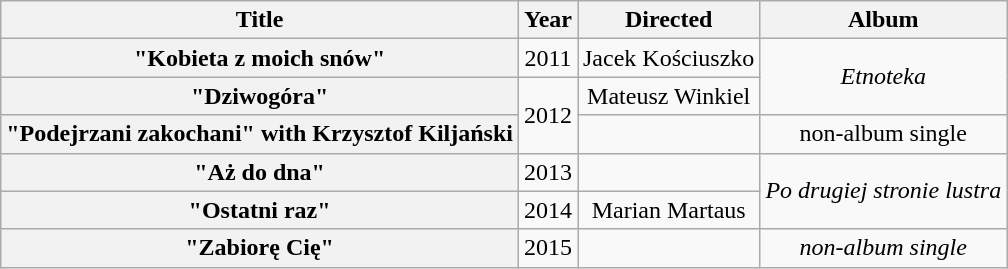<table class="wikitable plainrowheaders" style="text-align:center;">
<tr>
<th scope="col">Title</th>
<th scope="col">Year</th>
<th scope="col">Directed</th>
<th scope="col">Album</th>
</tr>
<tr>
<th scope="row">"Kobieta z moich snów"</th>
<td>2011</td>
<td>Jacek Kościuszko</td>
<td rowspan=2><em>Etnoteka</em></td>
</tr>
<tr>
<th scope="row">"Dziwogóra"</th>
<td rowspan=2>2012</td>
<td>Mateusz Winkiel</td>
</tr>
<tr>
<th scope="row">"Podejrzani zakochani" with Krzysztof Kiljański</th>
<td></td>
<td>non-album single</td>
</tr>
<tr>
<th scope="row">"Aż do dna"</th>
<td>2013</td>
<td></td>
<td rowspan=2><em>Po drugiej stronie lustra</em></td>
</tr>
<tr>
<th scope="row">"Ostatni raz"</th>
<td>2014</td>
<td>Marian Martaus</td>
</tr>
<tr>
<th scope="row">"Zabiorę Cię"</th>
<td>2015</td>
<td></td>
<td rowspan=2><em>non-album single</em></td>
</tr>
</table>
